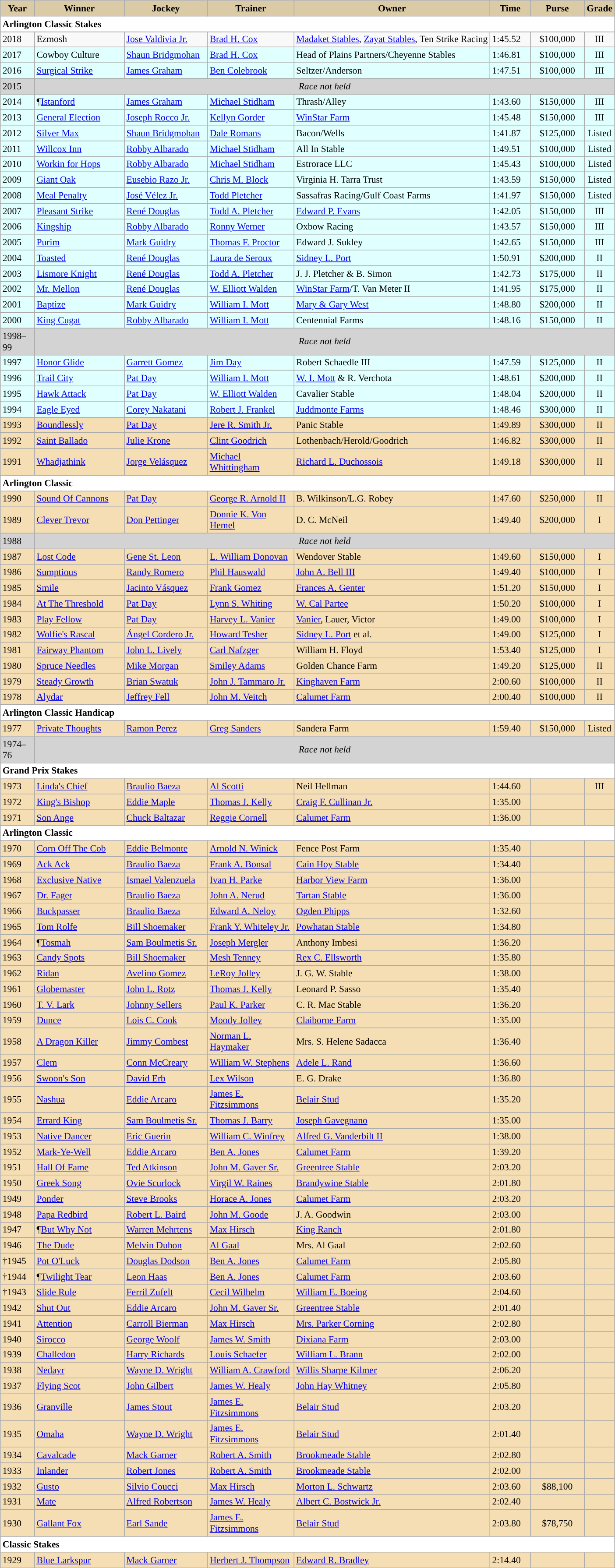<table class="wikitable sortable" style="font-size:90%">
<tr>
<th style="background-color:#DACAA5; width:45px">Year<br></th>
<th style="background-color:#DACAA5; width:130px">Winner<br></th>
<th style="background-color:#DACAA5; width:120px">Jockey<br></th>
<th style="background-color:#DACAA5; width:125px">Trainer<br></th>
<th style="background-color:#DACAA5;">Owner<br></th>
<th style="background-color:#DACAA5; width:55px">Time <br></th>
<th style="background-color:#DACAA5; width:75px">Purse<br></th>
<th style="background-color:#DACAA5; width:40px">Grade <br></th>
</tr>
<tr bgcolor=white>
<td align=left colspan=8><strong>Arlington Classic Stakes</strong></td>
</tr>
<tr>
</tr>
<tr>
<td>2018</td>
<td>Ezmosh</td>
<td><a href='#'>Jose Valdivia Jr.</a></td>
<td><a href='#'>Brad H. Cox</a></td>
<td><a href='#'>Madaket Stables</a>, <a href='#'>Zayat Stables</a>, Ten Strike Racing</td>
<td>1:45.52</td>
<td align=center>$100,000</td>
<td align=center>III</td>
</tr>
<tr bgcolor=LightCyan>
<td>2017</td>
<td>Cowboy Culture</td>
<td><a href='#'>Shaun Bridgmohan</a></td>
<td><a href='#'>Brad H. Cox</a></td>
<td>Head of Plains Partners/Cheyenne Stables</td>
<td>1:46.81</td>
<td align=center>$100,000</td>
<td align=center>III</td>
</tr>
<tr bgcolor=LightCyan>
<td>2016</td>
<td><a href='#'>Surgical Strike</a></td>
<td><a href='#'>James Graham</a></td>
<td><a href='#'>Ben Colebrook</a></td>
<td>Seltzer/Anderson</td>
<td>1:47.51</td>
<td align=center>$100,000</td>
<td align=center>III</td>
</tr>
<tr bgcolor=lightgray>
<td>2015</td>
<td align=center colspan=7><em>Race not held</em></td>
</tr>
<tr bgcolor=LightCyan>
<td>2014</td>
<td>¶<a href='#'>Istanford</a></td>
<td><a href='#'>James Graham</a></td>
<td><a href='#'>Michael Stidham</a></td>
<td>Thrash/Alley</td>
<td>1:43.60</td>
<td align=center>$150,000</td>
<td align=center>III</td>
</tr>
<tr bgcolor=LightCyan>
<td>2013</td>
<td><a href='#'>General Election</a></td>
<td><a href='#'>Joseph Rocco Jr.</a></td>
<td><a href='#'>Kellyn Gorder</a></td>
<td><a href='#'>WinStar Farm</a></td>
<td>1:45.48</td>
<td align=center>$150,000</td>
<td align=center>III</td>
</tr>
<tr bgcolor=LightCyan>
<td>2012</td>
<td><a href='#'>Silver Max</a></td>
<td><a href='#'>Shaun Bridgmohan</a></td>
<td><a href='#'>Dale Romans</a></td>
<td>Bacon/Wells</td>
<td>1:41.87</td>
<td align=center>$125,000</td>
<td align=center>Listed</td>
</tr>
<tr bgcolor=LightCyan>
<td>2011</td>
<td><a href='#'>Willcox Inn</a></td>
<td><a href='#'>Robby Albarado</a></td>
<td><a href='#'>Michael Stidham</a></td>
<td>All In Stable</td>
<td>1:49.51</td>
<td align=center>$100,000</td>
<td align=center>Listed</td>
</tr>
<tr bgcolor=LightCyan>
<td>2010</td>
<td><a href='#'>Workin for Hops</a></td>
<td><a href='#'>Robby Albarado</a></td>
<td><a href='#'>Michael Stidham</a></td>
<td>Estrorace LLC</td>
<td>1:45.43</td>
<td align=center>$100,000</td>
<td align=center>Listed</td>
</tr>
<tr bgcolor=LightCyan>
<td>2009</td>
<td><a href='#'>Giant Oak</a></td>
<td><a href='#'>Eusebio Razo Jr.</a></td>
<td><a href='#'>Chris M. Block</a></td>
<td>Virginia H. Tarra Trust</td>
<td>1:43.59</td>
<td align=center>$150,000</td>
<td align=center>Listed</td>
</tr>
<tr bgcolor=LightCyan>
<td>2008</td>
<td><a href='#'>Meal Penalty</a></td>
<td><a href='#'>José Vélez Jr.</a></td>
<td><a href='#'>Todd Pletcher</a></td>
<td>Sassafras Racing/Gulf Coast Farms</td>
<td>1:41.97</td>
<td align=center>$150,000</td>
<td align=center>Listed</td>
</tr>
<tr bgcolor=LightCyan>
<td>2007</td>
<td><a href='#'>Pleasant Strike</a></td>
<td><a href='#'>René Douglas</a></td>
<td><a href='#'>Todd A. Pletcher</a></td>
<td><a href='#'>Edward P. Evans</a></td>
<td>1:42.05</td>
<td align=center>$150,000</td>
<td align=center>III</td>
</tr>
<tr bgcolor=LightCyan>
<td>2006</td>
<td><a href='#'>Kingship</a></td>
<td><a href='#'>Robby Albarado</a></td>
<td><a href='#'>Ronny Werner</a></td>
<td>Oxbow Racing</td>
<td>1:43.57</td>
<td align=center>$150,000</td>
<td align=center>III</td>
</tr>
<tr bgcolor=LightCyan>
<td>2005</td>
<td><a href='#'>Purim</a></td>
<td><a href='#'>Mark Guidry</a></td>
<td><a href='#'>Thomas F. Proctor</a></td>
<td>Edward J. Sukley</td>
<td>1:42.65</td>
<td align=center>$150,000</td>
<td align=center>III</td>
</tr>
<tr bgcolor=LightCyan>
<td>2004</td>
<td><a href='#'>Toasted</a></td>
<td><a href='#'>René Douglas</a></td>
<td><a href='#'>Laura de Seroux</a></td>
<td><a href='#'>Sidney L. Port</a></td>
<td>1:50.91</td>
<td align=center>$200,000</td>
<td align=center>II</td>
</tr>
<tr bgcolor=LightCyan>
<td>2003</td>
<td><a href='#'>Lismore Knight</a></td>
<td><a href='#'>René Douglas</a></td>
<td><a href='#'>Todd A. Pletcher</a></td>
<td>J. J. Pletcher & B. Simon</td>
<td>1:42.73</td>
<td align=center>$175,000</td>
<td align=center>II</td>
</tr>
<tr bgcolor=LightCyan>
<td>2002</td>
<td><a href='#'>Mr. Mellon</a></td>
<td><a href='#'>René Douglas</a></td>
<td><a href='#'>W. Elliott Walden</a></td>
<td><a href='#'>WinStar Farm</a>/T. Van Meter II</td>
<td>1:41.95</td>
<td align=center>$175,000</td>
<td align=center>II</td>
</tr>
<tr bgcolor=LightCyan>
<td>2001</td>
<td><a href='#'>Baptize</a></td>
<td><a href='#'>Mark Guidry</a></td>
<td><a href='#'>William I. Mott</a></td>
<td><a href='#'>Mary & Gary West</a></td>
<td>1:48.80</td>
<td align=center>$200,000</td>
<td align=center>II</td>
</tr>
<tr bgcolor=LightCyan>
<td>2000</td>
<td><a href='#'>King Cugat</a></td>
<td><a href='#'>Robby Albarado</a></td>
<td><a href='#'>William I. Mott</a></td>
<td>Centennial Farms</td>
<td>1:48.16</td>
<td align=center>$150,000</td>
<td align=center>II</td>
</tr>
<tr bgcolor=lightgray>
<td>1998–99</td>
<td align=center colspan=7><em>Race not held</em></td>
</tr>
<tr bgcolor=LightCyan>
<td>1997</td>
<td><a href='#'>Honor Glide</a></td>
<td><a href='#'>Garrett Gomez</a></td>
<td><a href='#'>Jim Day</a></td>
<td>Robert Schaedle III</td>
<td>1:47.59</td>
<td align=center>$125,000</td>
<td align=center>II</td>
</tr>
<tr bgcolor=LightCyan>
<td>1996</td>
<td><a href='#'>Trail City</a></td>
<td><a href='#'>Pat Day</a></td>
<td><a href='#'>William I. Mott</a></td>
<td><a href='#'>W. I. Mott</a> & R. Verchota</td>
<td>1:48.61</td>
<td align=center>$200,000</td>
<td align=center>II</td>
</tr>
<tr bgcolor=LightCyan>
<td>1995</td>
<td><a href='#'>Hawk Attack</a></td>
<td><a href='#'>Pat Day</a></td>
<td><a href='#'>W. Elliott Walden</a></td>
<td>Cavalier Stable</td>
<td>1:48.04</td>
<td align=center>$200,000</td>
<td align=center>II</td>
</tr>
<tr bgcolor=LightCyan>
<td>1994</td>
<td><a href='#'>Eagle Eyed</a></td>
<td><a href='#'>Corey Nakatani</a></td>
<td><a href='#'>Robert J. Frankel</a></td>
<td><a href='#'>Juddmonte Farms</a></td>
<td>1:48.46</td>
<td align=center>$300,000</td>
<td align=center>II</td>
</tr>
<tr style="background: wheat;">
<td>1993</td>
<td><a href='#'>Boundlessly</a></td>
<td><a href='#'>Pat Day</a></td>
<td><a href='#'>Jere R. Smith Jr.</a></td>
<td>Panic Stable</td>
<td>1:49.89</td>
<td align=center>$300,000</td>
<td align=center>II</td>
</tr>
<tr style="background: wheat;">
<td>1992</td>
<td><a href='#'>Saint Ballado</a></td>
<td><a href='#'>Julie Krone</a></td>
<td><a href='#'>Clint Goodrich</a></td>
<td>Lothenbach/Herold/Goodrich</td>
<td>1:46.82</td>
<td align=center>$300,000</td>
<td align=center>II</td>
</tr>
<tr style="background: wheat;">
<td>1991</td>
<td><a href='#'>Whadjathink</a></td>
<td><a href='#'>Jorge Velásquez</a></td>
<td><a href='#'>Michael Whittingham</a></td>
<td><a href='#'>Richard L. Duchossois</a></td>
<td>1:49.18</td>
<td align=center>$300,000</td>
<td align=center>II</td>
</tr>
<tr bgcolor=white>
<td align=left colspan=8><strong>Arlington Classic</strong></td>
</tr>
<tr style="background: wheat;">
<td>1990</td>
<td><a href='#'>Sound Of Cannons</a></td>
<td><a href='#'>Pat Day</a></td>
<td><a href='#'>George R. Arnold II</a></td>
<td>B. Wilkinson/L.G. Robey</td>
<td>1:47.60</td>
<td align=center>$250,000</td>
<td align=center>II</td>
</tr>
<tr style="background: wheat;">
<td>1989</td>
<td><a href='#'>Clever Trevor</a></td>
<td><a href='#'>Don Pettinger</a></td>
<td><a href='#'>Donnie K. Von Hemel</a></td>
<td>D. C. McNeil</td>
<td>1:49.40</td>
<td align=center>$200,000</td>
<td align=center>I</td>
</tr>
<tr bgcolor=lightgray>
<td>1988</td>
<td align=center colspan=7><em>Race not held</em></td>
</tr>
<tr style="background: wheat;">
<td>1987</td>
<td><a href='#'>Lost Code</a></td>
<td><a href='#'>Gene St. Leon</a></td>
<td><a href='#'>L. William Donovan</a></td>
<td>Wendover Stable</td>
<td>1:49.60</td>
<td align=center>$150,000</td>
<td align=center>I</td>
</tr>
<tr style="background: wheat;">
<td>1986</td>
<td><a href='#'>Sumptious</a></td>
<td><a href='#'>Randy Romero</a></td>
<td><a href='#'>Phil Hauswald</a></td>
<td><a href='#'>John A. Bell III</a></td>
<td>1:49.40</td>
<td align=center>$100,000</td>
<td align=center>I</td>
</tr>
<tr style="background: wheat;">
<td>1985</td>
<td><a href='#'>Smile</a></td>
<td><a href='#'>Jacinto Vásquez</a></td>
<td><a href='#'>Frank Gomez</a></td>
<td><a href='#'>Frances A. Genter</a></td>
<td>1:51.20</td>
<td align=center>$150,000</td>
<td align=center>I</td>
</tr>
<tr style="background: wheat;">
<td>1984</td>
<td><a href='#'>At The Threshold</a></td>
<td><a href='#'>Pat Day</a></td>
<td><a href='#'>Lynn S. Whiting</a></td>
<td><a href='#'>W. Cal Partee</a></td>
<td>1:50.20</td>
<td align=center>$100,000</td>
<td align=center>I</td>
</tr>
<tr style="background: wheat;">
<td>1983</td>
<td><a href='#'>Play Fellow</a></td>
<td><a href='#'>Pat Day</a></td>
<td><a href='#'>Harvey L. Vanier</a></td>
<td><a href='#'>Vanier</a>, Lauer, Victor</td>
<td>1:49.00</td>
<td align=center>$100,000</td>
<td align=center>I</td>
</tr>
<tr style="background: wheat;">
<td>1982</td>
<td><a href='#'>Wolfie's Rascal</a></td>
<td><a href='#'>Ángel Cordero Jr.</a></td>
<td><a href='#'>Howard Tesher</a></td>
<td><a href='#'>Sidney L. Port</a> et al.</td>
<td>1:49.00</td>
<td align=center>$125,000</td>
<td align=center>I</td>
</tr>
<tr style="background: wheat;">
<td>1981</td>
<td><a href='#'>Fairway Phantom</a></td>
<td><a href='#'>John L. Lively</a></td>
<td><a href='#'>Carl Nafzger</a></td>
<td>William H. Floyd</td>
<td>1:53.40</td>
<td align=center>$125,000</td>
<td align=center>I</td>
</tr>
<tr style="background: wheat;">
<td>1980</td>
<td><a href='#'>Spruce Needles</a></td>
<td><a href='#'>Mike Morgan</a></td>
<td><a href='#'>Smiley Adams</a></td>
<td>Golden Chance Farm</td>
<td>1:49.20</td>
<td align=center>$125,000</td>
<td align=center>II</td>
</tr>
<tr style="background: wheat;">
<td>1979</td>
<td><a href='#'>Steady Growth</a></td>
<td><a href='#'>Brian Swatuk</a></td>
<td><a href='#'>John J. Tammaro Jr.</a></td>
<td><a href='#'>Kinghaven Farm</a></td>
<td>2:00.60</td>
<td align=center>$100,000</td>
<td align=center>II</td>
</tr>
<tr style="background: wheat;">
<td>1978</td>
<td><a href='#'>Alydar</a></td>
<td><a href='#'>Jeffrey Fell</a></td>
<td><a href='#'>John M. Veitch</a></td>
<td><a href='#'>Calumet Farm</a></td>
<td>2:00.40</td>
<td align=center>$100,000</td>
<td align=center>II</td>
</tr>
<tr bgcolor=white>
<td align=left colspan=8><strong>Arlington Classic Handicap</strong></td>
</tr>
<tr style="background: wheat;">
<td>1977</td>
<td><a href='#'>Private Thoughts</a></td>
<td><a href='#'>Ramon Perez</a></td>
<td><a href='#'>Greg Sanders</a></td>
<td>Sandera Farm</td>
<td>1:59.40</td>
<td align=center>$150,000</td>
<td align=center>Listed</td>
</tr>
<tr bgcolor=lightgray>
<td>1974–76</td>
<td align=center colspan=7><em>Race not held</em></td>
</tr>
<tr bgcolor=white>
<td align=left colspan=8><strong>Grand Prix Stakes</strong></td>
</tr>
<tr style="background: wheat;">
<td>1973</td>
<td><a href='#'>Linda's Chief</a></td>
<td><a href='#'>Braulio Baeza</a></td>
<td><a href='#'>Al Scotti</a></td>
<td>Neil Hellman</td>
<td>1:44.60</td>
<td align=center></td>
<td align=center>III</td>
</tr>
<tr style="background: wheat;">
<td>1972</td>
<td><a href='#'>King's Bishop</a></td>
<td><a href='#'>Eddie Maple</a></td>
<td><a href='#'>Thomas J. Kelly</a></td>
<td><a href='#'>Craig F. Cullinan Jr.</a></td>
<td>1:35.00</td>
<td></td>
<td></td>
</tr>
<tr style="background: wheat;">
<td>1971</td>
<td><a href='#'>Son Ange</a></td>
<td><a href='#'>Chuck Baltazar</a></td>
<td><a href='#'>Reggie Cornell</a></td>
<td><a href='#'>Calumet Farm</a></td>
<td>1:36.00</td>
<td></td>
<td></td>
</tr>
<tr bgcolor=white>
<td align=left colspan=8><strong>Arlington Classic</strong></td>
</tr>
<tr style="background: wheat;">
<td>1970</td>
<td><a href='#'>Corn Off The Cob</a></td>
<td><a href='#'>Eddie Belmonte</a></td>
<td><a href='#'>Arnold N. Winick</a></td>
<td>Fence Post Farm</td>
<td>1:35.40</td>
<td></td>
<td></td>
</tr>
<tr style="background: wheat;">
<td>1969</td>
<td><a href='#'>Ack Ack</a></td>
<td><a href='#'>Braulio Baeza</a></td>
<td><a href='#'>Frank A. Bonsal</a></td>
<td><a href='#'>Cain Hoy Stable</a></td>
<td>1:34.40</td>
<td></td>
<td></td>
</tr>
<tr style="background: wheat;">
<td>1968</td>
<td><a href='#'>Exclusive Native</a></td>
<td><a href='#'>Ismael Valenzuela</a></td>
<td><a href='#'>Ivan H. Parke</a></td>
<td><a href='#'>Harbor View Farm</a></td>
<td>1:36.00</td>
<td></td>
<td></td>
</tr>
<tr style="background: wheat;">
<td>1967</td>
<td><a href='#'>Dr. Fager</a></td>
<td><a href='#'>Braulio Baeza</a></td>
<td><a href='#'>John A. Nerud</a></td>
<td><a href='#'>Tartan Stable</a></td>
<td>1:36.00</td>
<td></td>
<td></td>
</tr>
<tr style="background: wheat;">
<td>1966</td>
<td><a href='#'>Buckpasser</a></td>
<td><a href='#'>Braulio Baeza</a></td>
<td><a href='#'>Edward A. Neloy</a></td>
<td><a href='#'>Ogden Phipps</a></td>
<td>1:32.60</td>
<td></td>
<td></td>
</tr>
<tr style="background: wheat;">
<td>1965</td>
<td><a href='#'>Tom Rolfe</a></td>
<td><a href='#'>Bill Shoemaker</a></td>
<td><a href='#'>Frank Y. Whiteley Jr.</a></td>
<td><a href='#'>Powhatan Stable</a></td>
<td>1:34.80</td>
<td></td>
<td></td>
</tr>
<tr style="background: wheat;">
<td>1964</td>
<td>¶<a href='#'>Tosmah</a></td>
<td><a href='#'>Sam Boulmetis Sr.</a></td>
<td><a href='#'>Joseph Mergler</a></td>
<td>Anthony Imbesi</td>
<td>1:36.20</td>
<td></td>
<td></td>
</tr>
<tr style="background: wheat;">
<td>1963</td>
<td><a href='#'>Candy Spots</a></td>
<td><a href='#'>Bill Shoemaker</a></td>
<td><a href='#'>Mesh Tenney</a></td>
<td><a href='#'>Rex C. Ellsworth</a></td>
<td>1:35.80</td>
<td></td>
<td></td>
</tr>
<tr style="background: wheat;">
<td>1962</td>
<td><a href='#'>Ridan</a></td>
<td><a href='#'>Avelino Gomez</a></td>
<td><a href='#'>LeRoy Jolley</a></td>
<td>J. G. W. Stable</td>
<td>1:38.00</td>
<td></td>
<td></td>
</tr>
<tr style="background: wheat;">
<td>1961</td>
<td><a href='#'>Globemaster</a></td>
<td><a href='#'>John L. Rotz</a></td>
<td><a href='#'>Thomas J. Kelly</a></td>
<td>Leonard P. Sasso</td>
<td>1:35.40</td>
<td></td>
<td></td>
</tr>
<tr style="background: wheat;">
<td>1960</td>
<td><a href='#'>T. V. Lark</a></td>
<td><a href='#'>Johnny Sellers</a></td>
<td><a href='#'>Paul K. Parker</a></td>
<td>C. R. Mac Stable</td>
<td>1:36.20</td>
<td></td>
<td></td>
</tr>
<tr style="background: wheat;">
<td>1959</td>
<td><a href='#'>Dunce</a></td>
<td><a href='#'>Lois C. Cook</a></td>
<td><a href='#'>Moody Jolley</a></td>
<td><a href='#'>Claiborne Farm</a></td>
<td>1:35.00</td>
<td></td>
<td></td>
</tr>
<tr style="background: wheat;">
<td>1958</td>
<td><a href='#'>A Dragon Killer</a></td>
<td><a href='#'>Jimmy Combest</a></td>
<td><a href='#'>Norman L. Haymaker</a></td>
<td>Mrs. S. Helene Sadacca</td>
<td>1:36.40</td>
<td></td>
<td></td>
</tr>
<tr style="background: wheat;">
<td>1957</td>
<td><a href='#'>Clem</a></td>
<td><a href='#'>Conn McCreary</a></td>
<td><a href='#'>William W. Stephens</a></td>
<td><a href='#'>Adele L. Rand</a></td>
<td>1:36.60</td>
<td></td>
<td></td>
</tr>
<tr style="background: wheat;">
<td>1956</td>
<td><a href='#'>Swoon's Son</a></td>
<td><a href='#'>David Erb</a></td>
<td><a href='#'>Lex Wilson</a></td>
<td>E. G. Drake</td>
<td>1:36.80</td>
<td></td>
<td></td>
</tr>
<tr style="background: wheat;">
<td>1955</td>
<td><a href='#'>Nashua</a></td>
<td><a href='#'>Eddie Arcaro</a></td>
<td><a href='#'>James E. Fitzsimmons</a></td>
<td><a href='#'>Belair Stud</a></td>
<td>1:35.20</td>
<td></td>
<td></td>
</tr>
<tr style="background: wheat;">
<td>1954</td>
<td><a href='#'>Errard King</a></td>
<td><a href='#'>Sam Boulmetis Sr.</a></td>
<td><a href='#'>Thomas J. Barry</a></td>
<td><a href='#'>Joseph Gavegnano</a></td>
<td>1:35.00</td>
<td></td>
<td></td>
</tr>
<tr style="background: wheat;">
<td>1953</td>
<td><a href='#'>Native Dancer</a></td>
<td><a href='#'>Eric Guerin</a></td>
<td><a href='#'>William C. Winfrey</a></td>
<td><a href='#'>Alfred G. Vanderbilt II</a></td>
<td>1:38.00</td>
<td></td>
<td></td>
</tr>
<tr style="background: wheat;">
<td>1952</td>
<td><a href='#'>Mark-Ye-Well</a></td>
<td><a href='#'>Eddie Arcaro</a></td>
<td><a href='#'>Ben A. Jones</a></td>
<td><a href='#'>Calumet Farm</a></td>
<td>1:39.20</td>
<td></td>
<td></td>
</tr>
<tr style="background: wheat;">
<td>1951</td>
<td><a href='#'>Hall Of Fame</a></td>
<td><a href='#'>Ted Atkinson</a></td>
<td><a href='#'>John M. Gaver Sr.</a></td>
<td><a href='#'>Greentree Stable</a></td>
<td>2:03.20</td>
<td></td>
<td></td>
</tr>
<tr style="background: wheat;">
<td>1950</td>
<td><a href='#'>Greek Song</a></td>
<td><a href='#'>Ovie Scurlock</a></td>
<td><a href='#'>Virgil W. Raines</a></td>
<td><a href='#'>Brandywine Stable</a></td>
<td>2:01.80</td>
<td></td>
<td></td>
</tr>
<tr style="background: wheat;">
<td>1949</td>
<td><a href='#'>Ponder</a></td>
<td><a href='#'>Steve Brooks</a></td>
<td><a href='#'>Horace A. Jones</a></td>
<td><a href='#'>Calumet Farm</a></td>
<td>2:03.20</td>
<td></td>
<td></td>
</tr>
<tr style="background: wheat;">
<td>1948</td>
<td><a href='#'>Papa Redbird</a></td>
<td><a href='#'>Robert L. Baird</a></td>
<td><a href='#'>John M. Goode</a></td>
<td>J. A. Goodwin</td>
<td>2:03.00</td>
<td></td>
<td></td>
</tr>
<tr style="background: wheat;">
<td>1947</td>
<td>¶<a href='#'>But Why Not</a></td>
<td><a href='#'>Warren Mehrtens</a></td>
<td><a href='#'>Max Hirsch</a></td>
<td><a href='#'>King Ranch</a></td>
<td>2:01.80</td>
<td></td>
<td></td>
</tr>
<tr style="background: wheat;">
<td>1946</td>
<td><a href='#'>The Dude</a></td>
<td><a href='#'>Melvin Duhon</a></td>
<td><a href='#'>Al Gaal</a></td>
<td>Mrs. Al Gaal</td>
<td>2:02.60</td>
<td></td>
<td></td>
</tr>
<tr style="background: wheat;">
<td>†1945</td>
<td><a href='#'>Pot O'Luck</a></td>
<td><a href='#'>Douglas Dodson</a></td>
<td><a href='#'>Ben A. Jones</a></td>
<td><a href='#'>Calumet Farm</a></td>
<td>2:05.80</td>
<td></td>
<td></td>
</tr>
<tr style="background: wheat;">
<td>†1944</td>
<td>¶<a href='#'>Twilight Tear</a></td>
<td><a href='#'>Leon Haas</a></td>
<td><a href='#'>Ben A. Jones</a></td>
<td><a href='#'>Calumet Farm</a></td>
<td>2:03.60</td>
<td></td>
<td></td>
</tr>
<tr style="background: wheat;">
<td>†1943</td>
<td><a href='#'>Slide Rule</a></td>
<td><a href='#'>Ferril Zufelt</a></td>
<td><a href='#'>Cecil Wilhelm</a></td>
<td><a href='#'>William E. Boeing</a></td>
<td>2:04.60</td>
<td></td>
<td></td>
</tr>
<tr style="background: wheat;">
<td>1942</td>
<td><a href='#'>Shut Out</a></td>
<td><a href='#'>Eddie Arcaro</a></td>
<td><a href='#'>John M. Gaver Sr.</a></td>
<td><a href='#'>Greentree Stable</a></td>
<td>2:01.40</td>
<td></td>
<td></td>
</tr>
<tr style="background: wheat;">
<td>1941</td>
<td><a href='#'>Attention</a></td>
<td><a href='#'>Carroll Bierman</a></td>
<td><a href='#'>Max Hirsch</a></td>
<td><a href='#'>Mrs. Parker Corning</a></td>
<td>2:02.80</td>
<td></td>
<td></td>
</tr>
<tr style="background: wheat;">
<td>1940</td>
<td><a href='#'>Sirocco</a></td>
<td><a href='#'>George Woolf</a></td>
<td><a href='#'>James W. Smith</a></td>
<td><a href='#'>Dixiana Farm</a></td>
<td>2:03.00</td>
<td></td>
<td></td>
</tr>
<tr style="background: wheat;">
<td>1939</td>
<td><a href='#'>Challedon</a></td>
<td><a href='#'>Harry Richards</a></td>
<td><a href='#'>Louis Schaefer</a></td>
<td><a href='#'>William L. Brann</a></td>
<td>2:02.00</td>
<td></td>
<td></td>
</tr>
<tr style="background: wheat;">
<td>1938</td>
<td><a href='#'>Nedayr</a></td>
<td><a href='#'>Wayne D. Wright</a></td>
<td><a href='#'>William A. Crawford</a></td>
<td><a href='#'>Willis Sharpe Kilmer</a></td>
<td>2:06.20</td>
<td></td>
<td></td>
</tr>
<tr style="background: wheat;">
<td>1937</td>
<td><a href='#'>Flying Scot</a></td>
<td><a href='#'>John Gilbert</a></td>
<td><a href='#'>James W. Healy</a></td>
<td><a href='#'>John Hay Whitney</a></td>
<td>2:05.80</td>
<td></td>
<td></td>
</tr>
<tr style="background: wheat;">
<td>1936</td>
<td><a href='#'>Granville</a></td>
<td><a href='#'>James Stout</a></td>
<td><a href='#'>James E. Fitzsimmons</a></td>
<td><a href='#'>Belair Stud</a></td>
<td>2:03.20</td>
<td></td>
<td></td>
</tr>
<tr style="background: wheat;">
<td>1935</td>
<td><a href='#'>Omaha</a></td>
<td><a href='#'>Wayne D. Wright</a></td>
<td><a href='#'>James E. Fitzsimmons</a></td>
<td><a href='#'>Belair Stud</a></td>
<td>2:01.40</td>
<td></td>
<td></td>
</tr>
<tr style="background: wheat;">
<td>1934</td>
<td><a href='#'>Cavalcade</a></td>
<td><a href='#'>Mack Garner</a></td>
<td><a href='#'>Robert A. Smith</a></td>
<td><a href='#'>Brookmeade Stable</a></td>
<td>2:02.80</td>
<td></td>
<td></td>
</tr>
<tr style="background: wheat;">
<td>1933</td>
<td><a href='#'>Inlander</a></td>
<td><a href='#'>Robert Jones</a></td>
<td><a href='#'>Robert A. Smith</a></td>
<td><a href='#'>Brookmeade Stable</a></td>
<td>2:02.00</td>
<td></td>
<td></td>
</tr>
<tr style="background: wheat;">
<td>1932</td>
<td><a href='#'>Gusto</a></td>
<td><a href='#'>Silvio Coucci</a></td>
<td><a href='#'>Max Hirsch</a></td>
<td><a href='#'>Morton L. Schwartz</a></td>
<td>2:03.60</td>
<td align=center>$88,100</td>
<td></td>
</tr>
<tr style="background: wheat;">
<td>1931</td>
<td><a href='#'>Mate</a></td>
<td><a href='#'>Alfred Robertson</a></td>
<td><a href='#'>James W. Healy</a></td>
<td><a href='#'>Albert C. Bostwick Jr.</a></td>
<td>2:02.40</td>
<td></td>
<td></td>
</tr>
<tr style="background: wheat;">
<td>1930</td>
<td><a href='#'>Gallant Fox</a></td>
<td><a href='#'>Earl Sande</a></td>
<td><a href='#'>James E. Fitzsimmons</a></td>
<td><a href='#'>Belair Stud</a></td>
<td>2:03.80</td>
<td align=center>$78,750</td>
<td></td>
</tr>
<tr bgcolor=white>
<td align=left colspan=8><strong>Classic Stakes</strong></td>
</tr>
<tr style="background: wheat;">
<td>1929</td>
<td><a href='#'>Blue Larkspur</a></td>
<td><a href='#'>Mack Garner</a></td>
<td><a href='#'>Herbert J. Thompson</a></td>
<td><a href='#'>Edward R. Bradley</a></td>
<td>2:14.40</td>
<td></td>
<td></td>
</tr>
<tr>
</tr>
</table>
